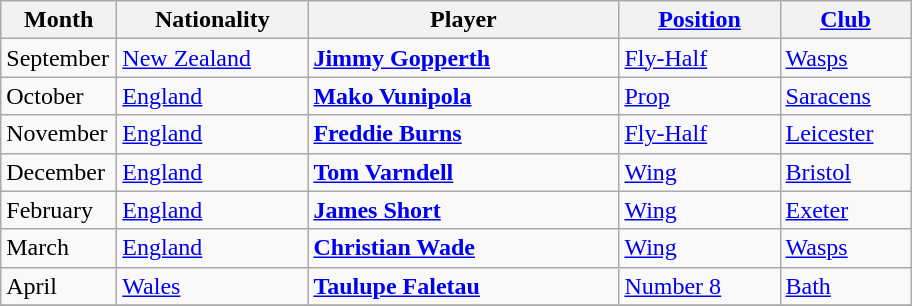<table class="wikitable">
<tr>
<th width=70>Month</th>
<th width=120>Nationality</th>
<th width=200>Player</th>
<th width=100><a href='#'>Position</a></th>
<th width=80><a href='#'>Club</a></th>
</tr>
<tr>
<td>September</td>
<td> <a href='#'>New Zealand</a></td>
<td><strong><a href='#'>Jimmy Gopperth</a></strong></td>
<td><a href='#'>Fly-Half</a></td>
<td><a href='#'>Wasps</a></td>
</tr>
<tr>
<td>October</td>
<td> <a href='#'>England</a></td>
<td><strong><a href='#'>Mako Vunipola</a></strong></td>
<td><a href='#'>Prop</a></td>
<td><a href='#'>Saracens</a></td>
</tr>
<tr>
<td>November</td>
<td> <a href='#'>England</a></td>
<td><strong><a href='#'>Freddie Burns</a></strong></td>
<td><a href='#'>Fly-Half</a></td>
<td><a href='#'>Leicester</a></td>
</tr>
<tr>
<td>December</td>
<td> <a href='#'>England</a></td>
<td><strong><a href='#'>Tom Varndell</a></strong></td>
<td><a href='#'>Wing</a></td>
<td><a href='#'>Bristol</a></td>
</tr>
<tr>
<td>February</td>
<td> <a href='#'>England</a></td>
<td><strong><a href='#'>James Short</a></strong></td>
<td><a href='#'>Wing</a></td>
<td><a href='#'>Exeter</a></td>
</tr>
<tr>
<td>March</td>
<td> <a href='#'>England</a></td>
<td><strong><a href='#'>Christian Wade</a></strong></td>
<td><a href='#'>Wing</a></td>
<td><a href='#'>Wasps</a></td>
</tr>
<tr>
<td>April</td>
<td> <a href='#'>Wales</a></td>
<td><strong><a href='#'>Taulupe Faletau</a></strong></td>
<td><a href='#'>Number 8</a></td>
<td><a href='#'>Bath</a></td>
</tr>
<tr>
</tr>
</table>
